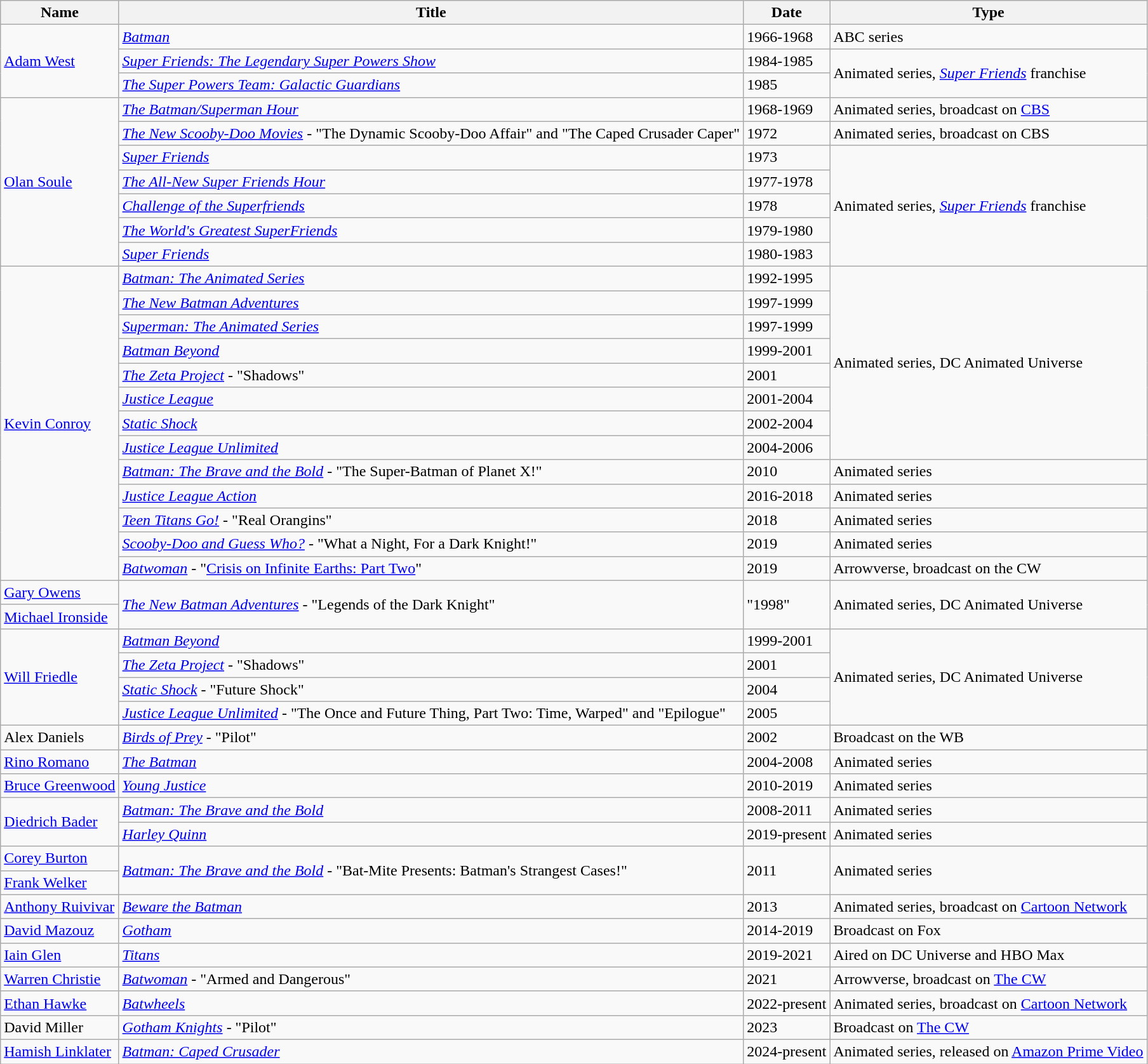<table class="wikitable sortable">
<tr>
<th>Name</th>
<th>Title</th>
<th>Date</th>
<th>Type</th>
</tr>
<tr>
<td rowspan="3"><a href='#'>Adam West</a></td>
<td><em><a href='#'>Batman</a></em></td>
<td>1966-1968</td>
<td>ABC series</td>
</tr>
<tr>
<td><em><a href='#'>Super Friends: The Legendary Super Powers Show</a></em></td>
<td>1984-1985</td>
<td rowspan="2">Animated series, <em><a href='#'>Super Friends</a></em> franchise</td>
</tr>
<tr>
<td><em><a href='#'>The Super Powers Team: Galactic Guardians</a></em></td>
<td>1985</td>
</tr>
<tr>
<td rowspan="7"><a href='#'>Olan Soule</a></td>
<td><em><a href='#'>The Batman/Superman Hour</a></em></td>
<td>1968-1969</td>
<td>Animated series, broadcast on <a href='#'>CBS</a></td>
</tr>
<tr>
<td><em><a href='#'>The New Scooby-Doo Movies</a></em> - "The Dynamic Scooby-Doo Affair" and "The Caped Crusader Caper"</td>
<td>1972</td>
<td>Animated series, broadcast on CBS</td>
</tr>
<tr>
<td><em><a href='#'>Super Friends</a></em></td>
<td>1973</td>
<td rowspan="5">Animated series, <em><a href='#'>Super Friends</a></em> franchise</td>
</tr>
<tr>
<td><em><a href='#'>The All-New Super Friends Hour</a></em></td>
<td>1977-1978</td>
</tr>
<tr>
<td><em><a href='#'>Challenge of the Superfriends</a></em></td>
<td>1978</td>
</tr>
<tr>
<td><em><a href='#'>The World's Greatest SuperFriends</a></em></td>
<td>1979-1980</td>
</tr>
<tr>
<td><em><a href='#'>Super Friends</a></em></td>
<td>1980-1983</td>
</tr>
<tr>
<td rowspan="13"><a href='#'>Kevin Conroy</a></td>
<td><em><a href='#'>Batman: The Animated Series</a></em></td>
<td>1992-1995</td>
<td rowspan="8">Animated series, DC Animated Universe</td>
</tr>
<tr>
<td><em><a href='#'>The New Batman Adventures</a></em></td>
<td>1997-1999</td>
</tr>
<tr>
<td><em><a href='#'>Superman: The Animated Series</a></em></td>
<td>1997-1999</td>
</tr>
<tr>
<td><em><a href='#'>Batman Beyond</a></em></td>
<td>1999-2001</td>
</tr>
<tr>
<td><em><a href='#'>The Zeta Project</a></em> - "Shadows"</td>
<td>2001</td>
</tr>
<tr>
<td><em><a href='#'>Justice League</a></em></td>
<td>2001-2004</td>
</tr>
<tr>
<td><em><a href='#'>Static Shock</a></em></td>
<td>2002-2004</td>
</tr>
<tr>
<td><em><a href='#'>Justice League Unlimited</a></em></td>
<td>2004-2006</td>
</tr>
<tr>
<td><em><a href='#'>Batman: The Brave and the Bold</a></em> - "The Super-Batman of Planet X!"</td>
<td>2010</td>
<td>Animated series</td>
</tr>
<tr>
<td><em><a href='#'>Justice League Action</a></em></td>
<td>2016-2018</td>
<td>Animated series</td>
</tr>
<tr>
<td><em><a href='#'>Teen Titans Go!</a></em> - "Real Orangins"</td>
<td>2018</td>
<td>Animated series</td>
</tr>
<tr>
<td><em><a href='#'>Scooby-Doo and Guess Who?</a></em> - "What a Night, For a Dark Knight!"</td>
<td>2019</td>
<td>Animated series</td>
</tr>
<tr>
<td><em><a href='#'>Batwoman</a></em> - "<a href='#'>Crisis on Infinite Earths: Part Two</a>"</td>
<td>2019</td>
<td>Arrowverse, broadcast on the CW</td>
</tr>
<tr>
<td><a href='#'>Gary Owens</a></td>
<td rowspan="2"><em><a href='#'>The New Batman Adventures</a></em> - "Legends of the Dark Knight"</td>
<td rowspan="2">"1998"</td>
<td rowspan="2">Animated series, DC Animated Universe</td>
</tr>
<tr>
<td><a href='#'>Michael Ironside</a></td>
</tr>
<tr>
<td rowspan="4"><a href='#'>Will Friedle</a></td>
<td><em><a href='#'>Batman Beyond</a></em></td>
<td>1999-2001</td>
<td rowspan="4">Animated series, DC Animated Universe</td>
</tr>
<tr>
<td><em><a href='#'>The Zeta Project</a></em> - "Shadows"</td>
<td>2001</td>
</tr>
<tr>
<td><em><a href='#'>Static Shock</a></em> - "Future Shock"</td>
<td>2004</td>
</tr>
<tr>
<td><em><a href='#'>Justice League Unlimited</a></em> - "The Once and Future Thing, Part Two: Time, Warped" and "Epilogue"</td>
<td>2005</td>
</tr>
<tr>
<td>Alex Daniels</td>
<td><em><a href='#'>Birds of Prey</a></em> - "Pilot"</td>
<td>2002</td>
<td>Broadcast on the WB</td>
</tr>
<tr>
<td><a href='#'>Rino Romano</a></td>
<td><em><a href='#'>The Batman</a></em></td>
<td>2004-2008</td>
<td>Animated series</td>
</tr>
<tr>
<td><a href='#'>Bruce Greenwood</a></td>
<td><em><a href='#'>Young Justice</a></em></td>
<td>2010-2019</td>
<td>Animated series</td>
</tr>
<tr>
<td rowspan="2"><a href='#'>Diedrich Bader</a></td>
<td><em><a href='#'>Batman: The Brave and the Bold</a></em></td>
<td>2008-2011</td>
<td>Animated series</td>
</tr>
<tr>
<td><em><a href='#'>Harley Quinn</a></em></td>
<td>2019-present</td>
<td>Animated series</td>
</tr>
<tr>
<td><a href='#'>Corey Burton</a></td>
<td rowspan="2"><em><a href='#'>Batman: The Brave and the Bold</a></em> - "Bat-Mite Presents: Batman's Strangest Cases!"</td>
<td rowspan="2">2011</td>
<td rowspan="2">Animated series</td>
</tr>
<tr>
<td><a href='#'>Frank Welker</a></td>
</tr>
<tr>
<td><a href='#'>Anthony Ruivivar</a></td>
<td><em><a href='#'>Beware the Batman</a></em></td>
<td>2013</td>
<td>Animated series, broadcast on <a href='#'>Cartoon Network</a></td>
</tr>
<tr>
<td><a href='#'>David Mazouz</a></td>
<td><em><a href='#'>Gotham</a></em></td>
<td>2014-2019</td>
<td>Broadcast on Fox</td>
</tr>
<tr>
<td><a href='#'>Iain Glen</a></td>
<td><em><a href='#'>Titans</a></em></td>
<td>2019-2021</td>
<td>Aired on DC Universe and HBO Max</td>
</tr>
<tr>
<td><a href='#'>Warren Christie</a></td>
<td><em><a href='#'>Batwoman</a></em> - "Armed and Dangerous"</td>
<td>2021</td>
<td>Arrowverse, broadcast on <a href='#'>The CW</a></td>
</tr>
<tr>
<td><a href='#'>Ethan Hawke</a></td>
<td><em><a href='#'>Batwheels</a></em></td>
<td>2022-present</td>
<td>Animated series, broadcast on <a href='#'>Cartoon Network</a></td>
</tr>
<tr>
<td>David Miller</td>
<td><em><a href='#'>Gotham Knights</a></em> - "Pilot"</td>
<td>2023</td>
<td>Broadcast on <a href='#'>The CW</a></td>
</tr>
<tr>
<td><a href='#'>Hamish Linklater</a></td>
<td><em><a href='#'>Batman: Caped Crusader</a></em></td>
<td>2024-present</td>
<td>Animated series, released on <a href='#'>Amazon Prime Video</a></td>
</tr>
</table>
